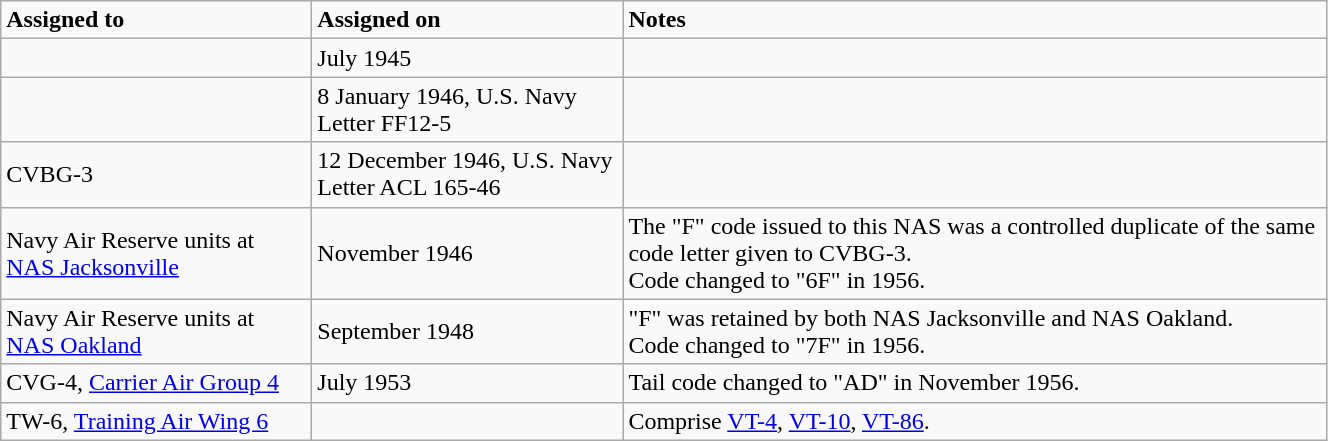<table class="wikitable" style="width: 70%;">
<tr>
<td style="width: 200px;"><strong>Assigned to</strong></td>
<td style="width: 200px;"><strong>Assigned on</strong></td>
<td><strong>Notes</strong></td>
</tr>
<tr>
<td></td>
<td>July 1945</td>
<td></td>
</tr>
<tr>
<td></td>
<td>8 January 1946, U.S. Navy Letter FF12-5</td>
<td></td>
</tr>
<tr>
<td>CVBG-3</td>
<td>12 December 1946, U.S. Navy Letter ACL 165-46</td>
<td></td>
</tr>
<tr>
<td>Navy Air Reserve units at <a href='#'>NAS Jacksonville</a></td>
<td>November 1946</td>
<td>The "F" code issued to this NAS was a controlled duplicate of the same code letter given to CVBG-3.<br>Code changed to "6F" in 1956.</td>
</tr>
<tr>
<td>Navy Air Reserve units at <a href='#'>NAS Oakland</a></td>
<td>September 1948</td>
<td>"F" was retained by both NAS Jacksonville and NAS Oakland.<br>Code changed to "7F" in 1956.</td>
</tr>
<tr>
<td>CVG-4, <a href='#'>Carrier Air Group 4</a></td>
<td>July 1953</td>
<td>Tail code changed to "AD" in November 1956.</td>
</tr>
<tr>
<td>TW-6, <a href='#'>Training Air Wing 6</a></td>
<td></td>
<td>Comprise <a href='#'>VT-4</a>, <a href='#'>VT-10</a>, <a href='#'>VT-86</a>.</td>
</tr>
</table>
